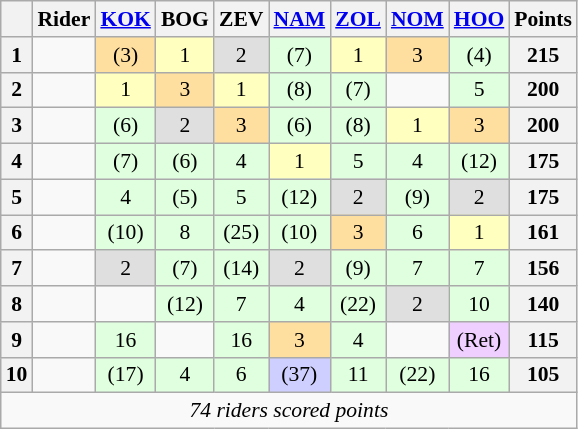<table class="wikitable" style="font-size: 90%; text-align:center">
<tr style="vertical-align:middle;">
<th style="vertical-align:middle"></th>
<th style="vertical-align:middle;background">Rider</th>
<th><a href='#'>KOK</a><br></th>
<th>BOG<br></th>
<th>ZEV<br></th>
<th><a href='#'>NAM</a><br></th>
<th><a href='#'>ZOL</a><br></th>
<th><a href='#'>NOM</a><br></th>
<th><a href='#'>HOO</a><br></th>
<th style="vertical-align:middle">Points</th>
</tr>
<tr>
<th>1</th>
<td style="text-align:left"></td>
<td style="background-color:#ffdf9f">(3)</td>
<td style="background-color:#ffffbf">1</td>
<td style="background-color:#dfdfdf">2</td>
<td style="background-color:#dfffdf">(7)</td>
<td style="background-color:#ffffbf">1</td>
<td style="background-color:#ffdf9f">3</td>
<td style="background-color:#dfffdf">(4)</td>
<th>215</th>
</tr>
<tr>
<th>2</th>
<td style="text-align:left"></td>
<td style="background-color:#ffffbf">1</td>
<td style="background-color:#ffdf9f">3</td>
<td style="background-color:#ffffbf">1</td>
<td style="background-color:#dfffdf">(8)</td>
<td style="background-color:#dfffdf">(7)</td>
<td></td>
<td style="background-color:#dfffdf">5</td>
<th>200</th>
</tr>
<tr>
<th>3</th>
<td style="text-align:left"></td>
<td style="background-color:#dfffdf">(6)</td>
<td style="background-color:#dfdfdf">2</td>
<td style="background-color:#ffdf9f">3</td>
<td style="background-color:#dfffdf">(6)</td>
<td style="background-color:#dfffdf">(8)</td>
<td style="background-color:#ffffbf">1</td>
<td style="background-color:#ffdf9f">3</td>
<th>200</th>
</tr>
<tr>
<th>4</th>
<td style="text-align:left"></td>
<td style="background-color:#dfffdf">(7)</td>
<td style="background-color:#dfffdf">(6)</td>
<td style="background-color:#dfffdf">4</td>
<td style="background-color:#ffffbf">1</td>
<td style="background-color:#dfffdf">5</td>
<td style="background-color:#dfffdf">4</td>
<td style="background-color:#dfffdf">(12)</td>
<th>175</th>
</tr>
<tr>
<th>5</th>
<td style="text-align:left"></td>
<td style="background-color:#dfffdf">4</td>
<td style="background-color:#dfffdf">(5)</td>
<td style="background-color:#dfffdf">5</td>
<td style="background-color:#dfffdf">(12)</td>
<td style="background-color:#dfdfdf">2</td>
<td style="background-color:#dfffdf">(9)</td>
<td style="background-color:#dfdfdf">2</td>
<th>175</th>
</tr>
<tr>
<th>6</th>
<td style="text-align:left"></td>
<td style="background-color:#dfffdf">(10)</td>
<td style="background-color:#dfffdf">8</td>
<td style="background-color:#dfffdf">(25)</td>
<td style="background-color:#dfffdf">(10)</td>
<td style="background-color:#ffdf9f">3</td>
<td style="background-color:#dfffdf">6</td>
<td style="background-color:#ffffbf">1</td>
<th>161</th>
</tr>
<tr>
<th>7</th>
<td style="text-align:left"></td>
<td style="background-color:#dfdfdf">2</td>
<td style="background-color:#dfffdf">(7)</td>
<td style="background-color:#dfffdf">(14)</td>
<td style="background-color:#dfdfdf">2</td>
<td style="background-color:#dfffdf">(9)</td>
<td style="background-color:#dfffdf">7</td>
<td style="background-color:#dfffdf">7</td>
<th>156</th>
</tr>
<tr>
<th>8</th>
<td style="text-align:left"></td>
<td></td>
<td style="background-color:#dfffdf">(12)</td>
<td style="background-color:#dfffdf">7</td>
<td style="background-color:#dfffdf">4</td>
<td style="background-color:#dfffdf">(22)</td>
<td style="background-color:#dfdfdf">2</td>
<td style="background-color:#dfffdf">10</td>
<th>140</th>
</tr>
<tr>
<th>9</th>
<td style="text-align:left"></td>
<td style="background-color:#dfffdf">16</td>
<td></td>
<td style="background-color:#dfffdf">16</td>
<td style="background-color:#ffdf9f">3</td>
<td style="background-color:#dfffdf">4</td>
<td></td>
<td style="background-color:#efcfff">(Ret)</td>
<th>115</th>
</tr>
<tr>
<th>10</th>
<td style="text-align:left"></td>
<td style="background-color:#dfffdf">(17)</td>
<td style="background-color:#dfffdf">4</td>
<td style="background-color:#dfffdf">6</td>
<td style="background-color:#cfcfff">(37)</td>
<td style="background-color:#dfffdf">11</td>
<td style="background-color:#dfffdf">(22)</td>
<td style="background-color:#dfffdf">16</td>
<th>105</th>
</tr>
<tr>
<td colspan=10><em>74 riders scored points</em></td>
</tr>
</table>
